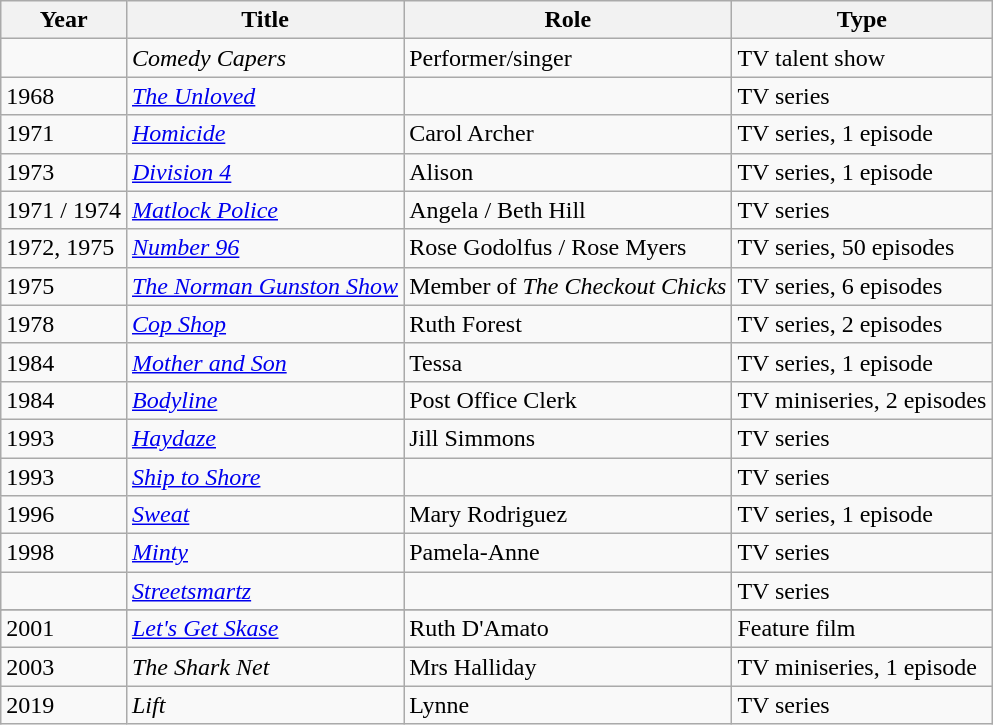<table class="wikitable">
<tr>
<th>Year</th>
<th>Title</th>
<th>Role</th>
<th>Type</th>
</tr>
<tr>
<td></td>
<td><em>Comedy Capers</em></td>
<td>Performer/singer</td>
<td>TV talent show</td>
</tr>
<tr>
<td>1968</td>
<td><em><a href='#'>The Unloved</a></em></td>
<td></td>
<td>TV series</td>
</tr>
<tr>
<td>1971</td>
<td><em><a href='#'>Homicide</a></em></td>
<td>Carol Archer</td>
<td>TV series, 1 episode</td>
</tr>
<tr>
<td>1973</td>
<td><em><a href='#'>Division 4</a></em></td>
<td>Alison</td>
<td>TV series, 1 episode</td>
</tr>
<tr>
<td>1971 / 1974</td>
<td><em><a href='#'>Matlock Police</a></em></td>
<td>Angela / Beth Hill</td>
<td>TV series</td>
</tr>
<tr>
<td>1972, 1975</td>
<td><em><a href='#'>Number 96</a></em></td>
<td>Rose Godolfus / Rose Myers</td>
<td>TV series, 50 episodes</td>
</tr>
<tr>
<td>1975</td>
<td><em><a href='#'>The Norman Gunston Show</a></em></td>
<td>Member of <em>The Checkout Chicks</em></td>
<td>TV series, 6 episodes</td>
</tr>
<tr>
<td>1978</td>
<td><em><a href='#'>Cop Shop</a></em></td>
<td>Ruth Forest</td>
<td>TV series, 2 episodes</td>
</tr>
<tr>
<td>1984</td>
<td><em><a href='#'>Mother and Son</a></em></td>
<td>Tessa</td>
<td>TV series, 1 episode</td>
</tr>
<tr>
<td>1984</td>
<td><em><a href='#'>Bodyline</a></em></td>
<td>Post Office Clerk</td>
<td>TV miniseries, 2 episodes</td>
</tr>
<tr>
<td>1993</td>
<td><em><a href='#'>Haydaze</a></em></td>
<td>Jill Simmons</td>
<td>TV series</td>
</tr>
<tr>
<td>1993</td>
<td><em><a href='#'>Ship to Shore</a></em></td>
<td></td>
<td>TV series</td>
</tr>
<tr>
<td>1996</td>
<td><em><a href='#'>Sweat</a></em></td>
<td>Mary Rodriguez</td>
<td>TV series, 1 episode</td>
</tr>
<tr>
<td>1998</td>
<td><em><a href='#'>Minty</a></em></td>
<td>Pamela-Anne</td>
<td>TV series</td>
</tr>
<tr>
<td></td>
<td><em><a href='#'>Streetsmartz</a></em></td>
<td></td>
<td>TV series</td>
</tr>
<tr>
</tr>
<tr>
<td>2001</td>
<td><em><a href='#'>Let's Get Skase</a></em></td>
<td>Ruth D'Amato</td>
<td>Feature film</td>
</tr>
<tr>
<td>2003</td>
<td><em>The Shark Net</em></td>
<td>Mrs Halliday</td>
<td>TV miniseries, 1 episode</td>
</tr>
<tr>
<td>2019</td>
<td><em>Lift</em></td>
<td>Lynne</td>
<td>TV series</td>
</tr>
</table>
